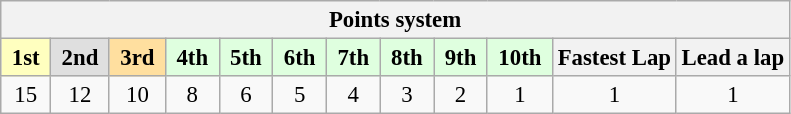<table class="wikitable" style="font-size:95%; text-align:center">
<tr>
<th colspan="19">Points system</th>
</tr>
<tr>
<td style="background:#ffffbf;"> <strong>1st</strong> </td>
<td style="background:#dfdfdf;"> <strong>2nd</strong> </td>
<td style="background:#ffdf9f;"> <strong>3rd</strong> </td>
<td style="background:#dfffdf;"> <strong>4th</strong> </td>
<td style="background:#dfffdf;"> <strong>5th</strong> </td>
<td style="background:#dfffdf;"> <strong>6th</strong> </td>
<td style="background:#dfffdf;"> <strong>7th</strong> </td>
<td style="background:#dfffdf;"> <strong>8th</strong> </td>
<td style="background:#dfffdf;"> <strong>9th</strong> </td>
<td style="background:#dfffdf;"> <strong>10th</strong> </td>
<th>Fastest Lap</th>
<th>Lead a lap</th>
</tr>
<tr>
<td>15</td>
<td>12</td>
<td>10</td>
<td>8</td>
<td>6</td>
<td>5</td>
<td>4</td>
<td>3</td>
<td>2</td>
<td>1</td>
<td>1</td>
<td>1</td>
</tr>
</table>
